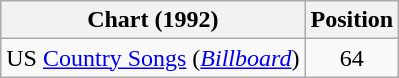<table class="wikitable sortable">
<tr>
<th scope="col">Chart (1992)</th>
<th scope="col">Position</th>
</tr>
<tr>
<td>US <a href='#'>Country Songs</a> (<em><a href='#'>Billboard</a></em>)</td>
<td align="center">64</td>
</tr>
</table>
